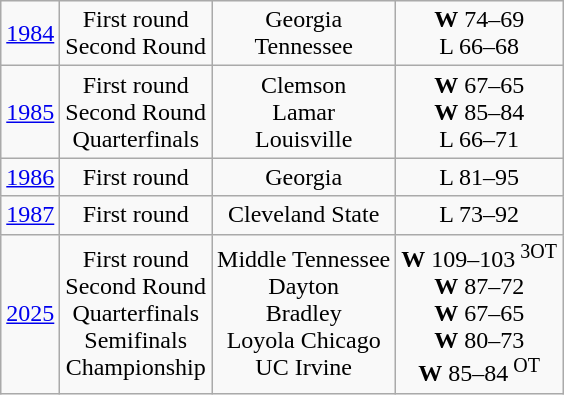<table class="wikitable">
<tr align="center">
<td><a href='#'>1984</a></td>
<td>First round<br>Second Round</td>
<td>Georgia<br>Tennessee</td>
<td><strong>W</strong> 74–69<br>L 66–68</td>
</tr>
<tr align="center">
<td><a href='#'>1985</a></td>
<td>First round<br>Second Round<br>Quarterfinals</td>
<td>Clemson<br>Lamar<br>Louisville</td>
<td><strong>W</strong> 67–65<br><strong>W</strong> 85–84<br>L 66–71</td>
</tr>
<tr align="center">
<td><a href='#'>1986</a></td>
<td>First round</td>
<td>Georgia</td>
<td>L 81–95</td>
</tr>
<tr align="center">
<td><a href='#'>1987</a></td>
<td>First round</td>
<td>Cleveland State</td>
<td>L 73–92</td>
</tr>
<tr align="center">
<td><a href='#'>2025</a></td>
<td>First round<br>Second Round<br>Quarterfinals<br>Semifinals<br>Championship</td>
<td>Middle Tennessee<br>Dayton<br>Bradley<br>Loyola Chicago<br>UC Irvine</td>
<td><strong>W</strong> 109–103<sup> 3OT</sup><br><strong>W</strong> 87–72<br><strong>W</strong> 67–65<br><strong>W</strong> 80–73<br><strong>W</strong> 85–84<sup> OT</sup></td>
</tr>
</table>
